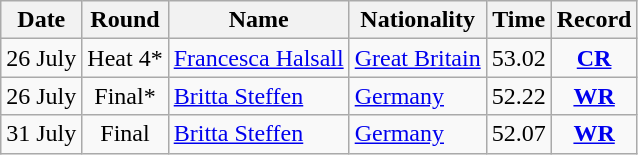<table class="wikitable" style="text-align:center">
<tr>
<th>Date</th>
<th>Round</th>
<th>Name</th>
<th>Nationality</th>
<th>Time</th>
<th>Record</th>
</tr>
<tr>
<td>26 July</td>
<td>Heat 4*</td>
<td align="left"><a href='#'>Francesca Halsall</a></td>
<td align="left"> <a href='#'>Great Britain</a></td>
<td>53.02</td>
<td><strong><a href='#'>CR</a></strong></td>
</tr>
<tr>
<td>26 July</td>
<td>Final*</td>
<td align="left"><a href='#'>Britta Steffen</a></td>
<td align="left"> <a href='#'>Germany</a></td>
<td>52.22</td>
<td><strong><a href='#'>WR</a></strong></td>
</tr>
<tr>
<td>31 July</td>
<td>Final</td>
<td align="left"><a href='#'>Britta Steffen</a></td>
<td align="left"> <a href='#'>Germany</a></td>
<td>52.07</td>
<td><strong><a href='#'>WR</a></strong></td>
</tr>
</table>
